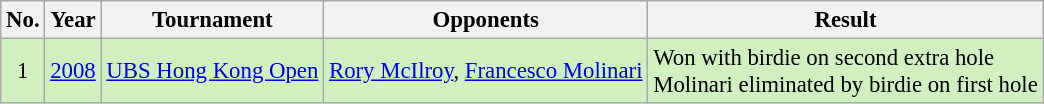<table class="wikitable" style="font-size:95%;">
<tr>
<th>No.</th>
<th>Year</th>
<th>Tournament</th>
<th>Opponents</th>
<th>Result</th>
</tr>
<tr style="background:#D0F0C0;">
<td align=center>1</td>
<td><a href='#'>2008</a></td>
<td><a href='#'>UBS Hong Kong Open</a></td>
<td> <a href='#'>Rory McIlroy</a>,  <a href='#'>Francesco Molinari</a></td>
<td>Won with birdie on second extra hole<br>Molinari eliminated by birdie on first hole</td>
</tr>
</table>
